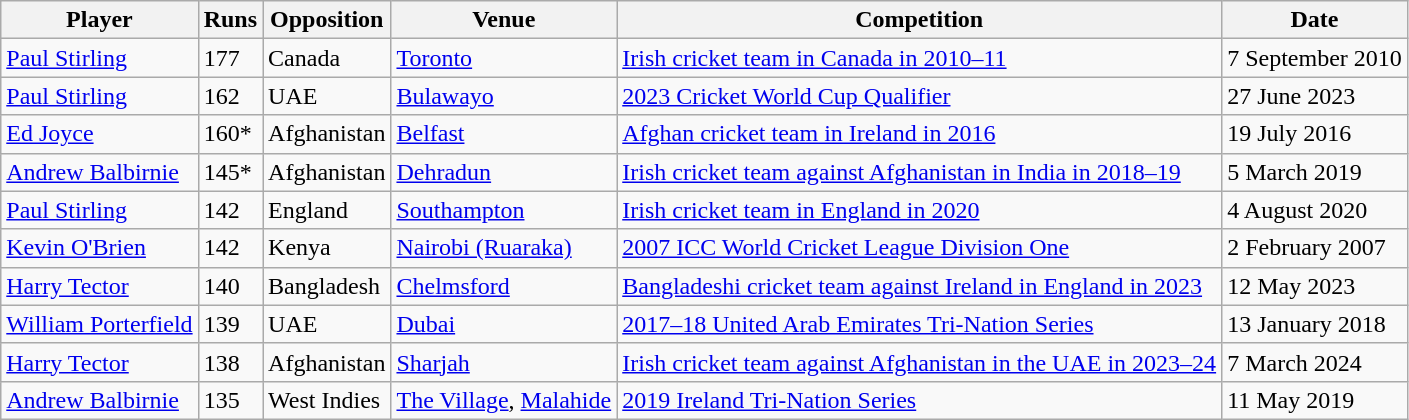<table class="wikitable">
<tr>
<th>Player</th>
<th>Runs</th>
<th>Opposition</th>
<th>Venue</th>
<th>Competition</th>
<th>Date</th>
</tr>
<tr>
<td><a href='#'>Paul Stirling</a></td>
<td>177</td>
<td>Canada</td>
<td><a href='#'>Toronto</a></td>
<td><a href='#'>Irish cricket team in Canada in 2010–11</a></td>
<td>7 September 2010</td>
</tr>
<tr>
<td><a href='#'>Paul Stirling</a></td>
<td>162</td>
<td>UAE</td>
<td><a href='#'>Bulawayo</a></td>
<td><a href='#'>2023 Cricket World Cup Qualifier</a></td>
<td>27 June 2023</td>
</tr>
<tr>
<td><a href='#'>Ed Joyce</a></td>
<td>160*</td>
<td>Afghanistan</td>
<td><a href='#'>Belfast</a></td>
<td><a href='#'>Afghan cricket team in Ireland in 2016</a></td>
<td>19 July 2016</td>
</tr>
<tr>
<td><a href='#'>Andrew Balbirnie</a></td>
<td>145*</td>
<td>Afghanistan</td>
<td><a href='#'>Dehradun</a></td>
<td><a href='#'>Irish cricket team against Afghanistan in India in 2018–19</a></td>
<td>5 March 2019</td>
</tr>
<tr>
<td><a href='#'>Paul Stirling</a></td>
<td>142</td>
<td>England</td>
<td><a href='#'>Southampton</a></td>
<td><a href='#'>Irish cricket team in England in 2020</a></td>
<td>4 August 2020</td>
</tr>
<tr>
<td><a href='#'>Kevin O'Brien</a></td>
<td>142</td>
<td>Kenya</td>
<td><a href='#'>Nairobi (Ruaraka)</a></td>
<td><a href='#'>2007 ICC World Cricket League Division One</a></td>
<td>2 February 2007</td>
</tr>
<tr>
<td><a href='#'>Harry Tector</a></td>
<td>140</td>
<td>Bangladesh</td>
<td><a href='#'>Chelmsford</a></td>
<td><a href='#'>Bangladeshi cricket team against Ireland in England in 2023</a></td>
<td>12 May 2023</td>
</tr>
<tr>
<td><a href='#'>William Porterfield</a></td>
<td>139</td>
<td>UAE</td>
<td><a href='#'>Dubai</a></td>
<td><a href='#'>2017–18 United Arab Emirates Tri-Nation Series</a></td>
<td>13 January 2018</td>
</tr>
<tr>
<td><a href='#'>Harry Tector</a></td>
<td>138</td>
<td>Afghanistan</td>
<td><a href='#'>Sharjah</a></td>
<td><a href='#'>Irish cricket team against Afghanistan in the UAE in 2023–24</a></td>
<td>7 March 2024</td>
</tr>
<tr>
<td><a href='#'>Andrew Balbirnie</a></td>
<td>135</td>
<td>West Indies</td>
<td><a href='#'>The Village</a>, <a href='#'>Malahide</a></td>
<td><a href='#'>2019 Ireland Tri-Nation Series</a></td>
<td>11 May 2019</td>
</tr>
</table>
